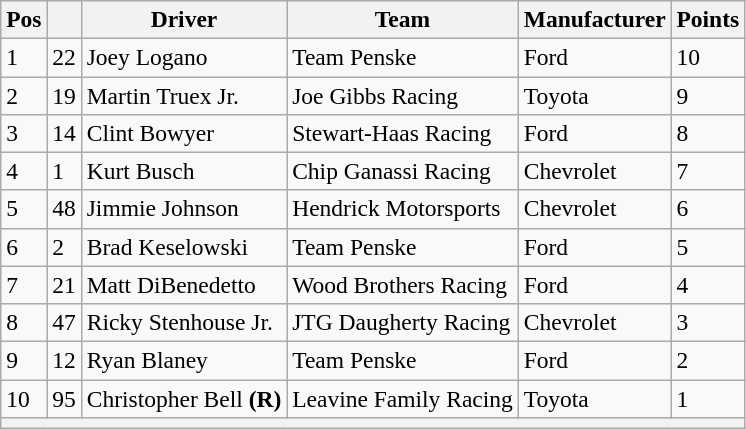<table class="wikitable" style="font-size:98%">
<tr>
<th>Pos</th>
<th></th>
<th>Driver</th>
<th>Team</th>
<th>Manufacturer</th>
<th>Points</th>
</tr>
<tr>
<td>1</td>
<td>22</td>
<td>Joey Logano</td>
<td>Team Penske</td>
<td>Ford</td>
<td>10</td>
</tr>
<tr>
<td>2</td>
<td>19</td>
<td>Martin Truex Jr.</td>
<td>Joe Gibbs Racing</td>
<td>Toyota</td>
<td>9</td>
</tr>
<tr>
<td>3</td>
<td>14</td>
<td>Clint Bowyer</td>
<td>Stewart-Haas Racing</td>
<td>Ford</td>
<td>8</td>
</tr>
<tr>
<td>4</td>
<td>1</td>
<td>Kurt Busch</td>
<td>Chip Ganassi Racing</td>
<td>Chevrolet</td>
<td>7</td>
</tr>
<tr>
<td>5</td>
<td>48</td>
<td>Jimmie Johnson</td>
<td>Hendrick Motorsports</td>
<td>Chevrolet</td>
<td>6</td>
</tr>
<tr>
<td>6</td>
<td>2</td>
<td>Brad Keselowski</td>
<td>Team Penske</td>
<td>Ford</td>
<td>5</td>
</tr>
<tr>
<td>7</td>
<td>21</td>
<td>Matt DiBenedetto</td>
<td>Wood Brothers Racing</td>
<td>Ford</td>
<td>4</td>
</tr>
<tr>
<td>8</td>
<td>47</td>
<td>Ricky Stenhouse Jr.</td>
<td>JTG Daugherty Racing</td>
<td>Chevrolet</td>
<td>3</td>
</tr>
<tr>
<td>9</td>
<td>12</td>
<td>Ryan Blaney</td>
<td>Team Penske</td>
<td>Ford</td>
<td>2</td>
</tr>
<tr>
<td>10</td>
<td>95</td>
<td>Christopher Bell <strong>(R)</strong></td>
<td>Leavine Family Racing</td>
<td>Toyota</td>
<td>1</td>
</tr>
<tr>
<th colspan="6"></th>
</tr>
</table>
